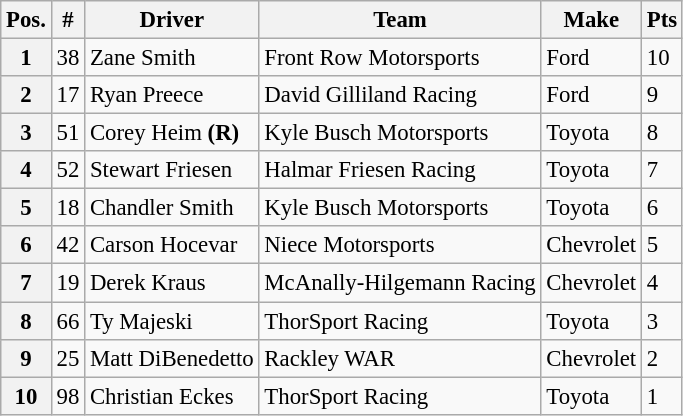<table class="wikitable" style="font-size:95%">
<tr>
<th>Pos.</th>
<th>#</th>
<th>Driver</th>
<th>Team</th>
<th>Make</th>
<th>Pts</th>
</tr>
<tr>
<th>1</th>
<td>38</td>
<td>Zane Smith</td>
<td>Front Row Motorsports</td>
<td>Ford</td>
<td>10</td>
</tr>
<tr>
<th>2</th>
<td>17</td>
<td>Ryan Preece</td>
<td>David Gilliland Racing</td>
<td>Ford</td>
<td>9</td>
</tr>
<tr>
<th>3</th>
<td>51</td>
<td>Corey Heim <strong>(R)</strong></td>
<td>Kyle Busch Motorsports</td>
<td>Toyota</td>
<td>8</td>
</tr>
<tr>
<th>4</th>
<td>52</td>
<td>Stewart Friesen</td>
<td>Halmar Friesen Racing</td>
<td>Toyota</td>
<td>7</td>
</tr>
<tr>
<th>5</th>
<td>18</td>
<td>Chandler Smith</td>
<td>Kyle Busch Motorsports</td>
<td>Toyota</td>
<td>6</td>
</tr>
<tr>
<th>6</th>
<td>42</td>
<td>Carson Hocevar</td>
<td>Niece Motorsports</td>
<td>Chevrolet</td>
<td>5</td>
</tr>
<tr>
<th>7</th>
<td>19</td>
<td>Derek Kraus</td>
<td>McAnally-Hilgemann Racing</td>
<td>Chevrolet</td>
<td>4</td>
</tr>
<tr>
<th>8</th>
<td>66</td>
<td>Ty Majeski</td>
<td>ThorSport Racing</td>
<td>Toyota</td>
<td>3</td>
</tr>
<tr>
<th>9</th>
<td>25</td>
<td>Matt DiBenedetto</td>
<td>Rackley WAR</td>
<td>Chevrolet</td>
<td>2</td>
</tr>
<tr>
<th>10</th>
<td>98</td>
<td>Christian Eckes</td>
<td>ThorSport Racing</td>
<td>Toyota</td>
<td>1</td>
</tr>
</table>
